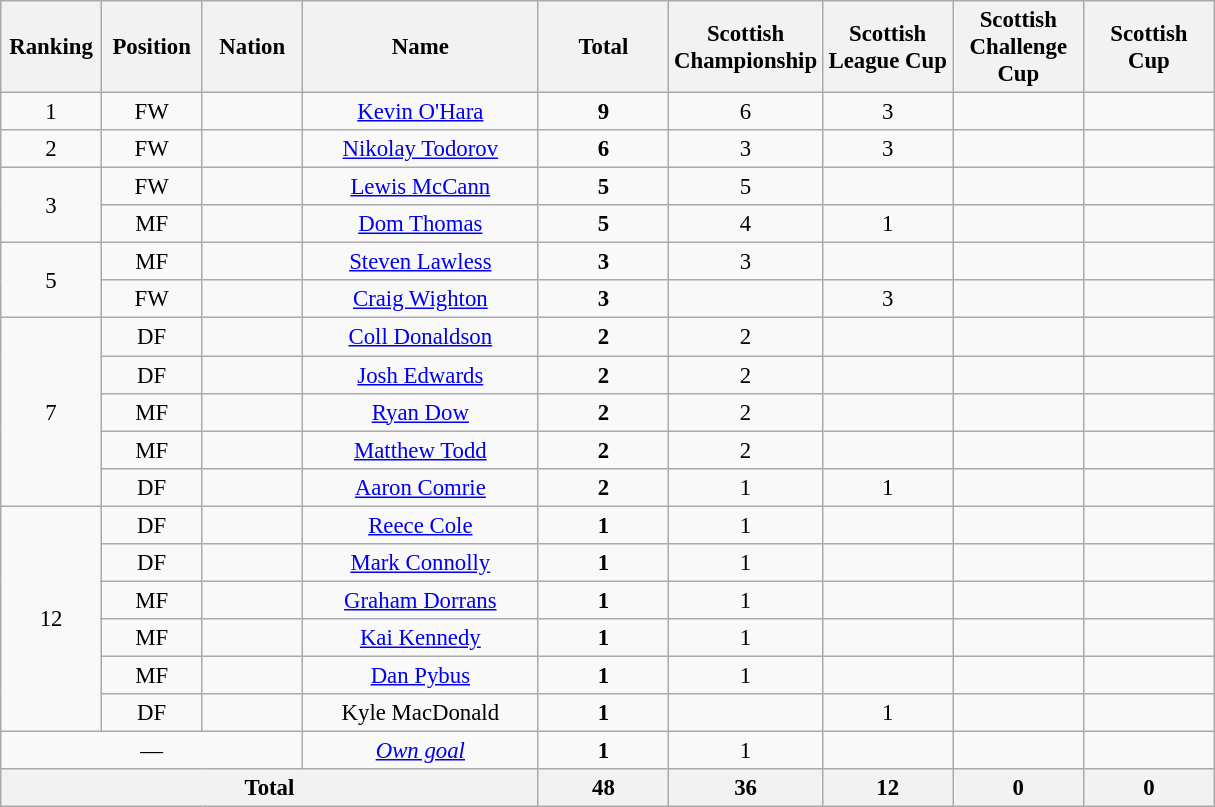<table class="wikitable" style="font-size: 95%; text-align: center;">
<tr>
<th width=60>Ranking</th>
<th width=60>Position</th>
<th width=60>Nation</th>
<th width=150>Name</th>
<th width=80><strong>Total</strong></th>
<th width=80>Scottish Championship</th>
<th width=80>Scottish League Cup</th>
<th width=80>Scottish Challenge Cup</th>
<th width=80>Scottish Cup</th>
</tr>
<tr>
<td>1</td>
<td>FW</td>
<td></td>
<td><a href='#'>Kevin O'Hara</a></td>
<td><strong>9</strong></td>
<td>6</td>
<td>3</td>
<td></td>
<td></td>
</tr>
<tr>
<td>2</td>
<td>FW</td>
<td></td>
<td><a href='#'>Nikolay Todorov</a></td>
<td><strong>6</strong></td>
<td>3</td>
<td>3</td>
<td></td>
<td></td>
</tr>
<tr>
<td rowspan=2>3</td>
<td>FW</td>
<td></td>
<td><a href='#'>Lewis McCann</a></td>
<td><strong>5</strong></td>
<td>5</td>
<td></td>
<td></td>
<td></td>
</tr>
<tr>
<td>MF</td>
<td></td>
<td><a href='#'>Dom Thomas</a></td>
<td><strong>5</strong></td>
<td>4</td>
<td>1</td>
<td></td>
<td></td>
</tr>
<tr>
<td rowspan=2>5</td>
<td>MF</td>
<td></td>
<td><a href='#'>Steven Lawless</a></td>
<td><strong>3</strong></td>
<td>3</td>
<td></td>
<td></td>
<td></td>
</tr>
<tr>
<td>FW</td>
<td></td>
<td><a href='#'>Craig Wighton</a></td>
<td><strong>3</strong></td>
<td></td>
<td>3</td>
<td></td>
<td></td>
</tr>
<tr>
<td rowspan=5>7</td>
<td>DF</td>
<td></td>
<td><a href='#'>Coll Donaldson</a></td>
<td><strong>2</strong></td>
<td>2</td>
<td></td>
<td></td>
<td></td>
</tr>
<tr>
<td>DF</td>
<td></td>
<td><a href='#'>Josh Edwards</a></td>
<td><strong>2</strong></td>
<td>2</td>
<td></td>
<td></td>
<td></td>
</tr>
<tr>
<td>MF</td>
<td></td>
<td><a href='#'>Ryan Dow</a></td>
<td><strong>2</strong></td>
<td>2</td>
<td></td>
<td></td>
<td></td>
</tr>
<tr>
<td>MF</td>
<td></td>
<td><a href='#'>Matthew Todd</a></td>
<td><strong>2</strong></td>
<td>2</td>
<td></td>
<td></td>
<td></td>
</tr>
<tr>
<td>DF</td>
<td></td>
<td><a href='#'>Aaron Comrie</a></td>
<td><strong>2</strong></td>
<td>1</td>
<td>1</td>
<td></td>
<td></td>
</tr>
<tr>
<td rowspan=6>12</td>
<td>DF</td>
<td></td>
<td><a href='#'>Reece Cole</a></td>
<td><strong>1</strong></td>
<td>1</td>
<td></td>
<td></td>
<td></td>
</tr>
<tr>
<td>DF</td>
<td></td>
<td><a href='#'>Mark Connolly</a></td>
<td><strong>1</strong></td>
<td>1</td>
<td></td>
<td></td>
<td></td>
</tr>
<tr>
<td>MF</td>
<td></td>
<td><a href='#'>Graham Dorrans</a></td>
<td><strong>1</strong></td>
<td>1</td>
<td></td>
<td></td>
<td></td>
</tr>
<tr>
<td>MF</td>
<td></td>
<td><a href='#'>Kai Kennedy</a></td>
<td><strong>1</strong></td>
<td>1</td>
<td></td>
<td></td>
<td></td>
</tr>
<tr>
<td>MF</td>
<td></td>
<td><a href='#'>Dan Pybus</a></td>
<td><strong>1</strong></td>
<td>1</td>
<td></td>
<td></td>
<td></td>
</tr>
<tr>
<td>DF</td>
<td></td>
<td>Kyle MacDonald</td>
<td><strong>1</strong></td>
<td></td>
<td>1</td>
<td></td>
<td></td>
</tr>
<tr>
<td colspan="3">—</td>
<td><em><a href='#'>Own goal</a></em></td>
<td><strong>1</strong></td>
<td>1</td>
<td></td>
<td></td>
<td></td>
</tr>
<tr>
<th colspan=4>Total</th>
<th>48</th>
<th>36</th>
<th>12</th>
<th>0</th>
<th>0</th>
</tr>
</table>
